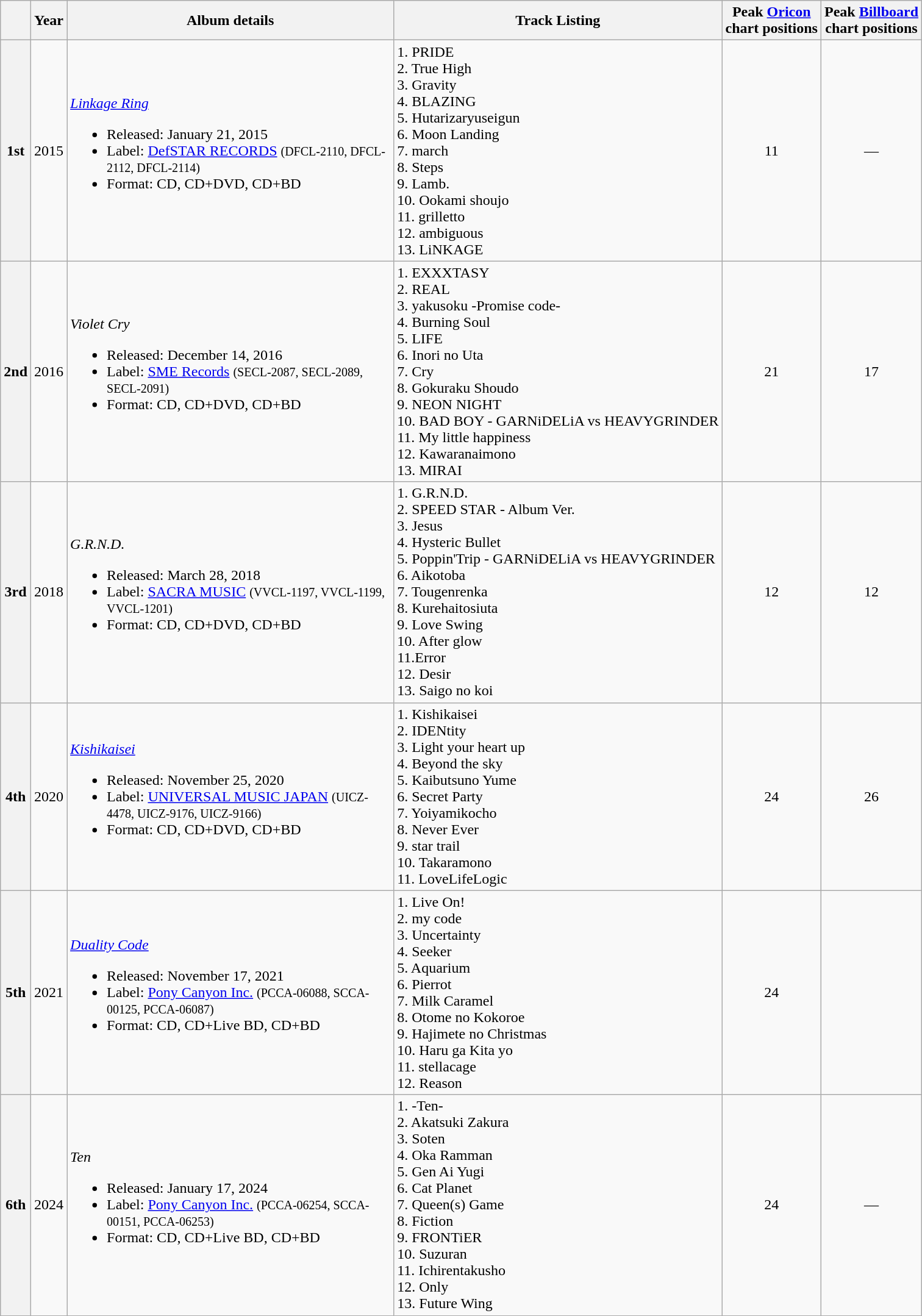<table class="wikitable" border="1">
<tr>
<th rowspan="1"></th>
<th rowspan="1">Year</th>
<th rowspan="1" width="350">Album details</th>
<th>Track Listing</th>
<th colspan="1">Peak <a href='#'>Oricon</a><br> chart positions</th>
<th colspan="1">Peak <a href='#'>Billboard</a><br> chart positions</th>
</tr>
<tr>
<th>1st</th>
<td rowspan="1">2015</td>
<td align="left"><em><a href='#'>Linkage Ring</a></em><br><ul><li>Released: January 21, 2015</li><li>Label: <a href='#'>DefSTAR RECORDS</a> <small>(DFCL-2110, DFCL-2112, DFCL-2114)</small></li><li>Format: CD, CD+DVD, CD+BD</li></ul></td>
<td>1. PRIDE<br>2. True High<br>3. Gravity<br>4. BLAZING<br>5. Hutarizaryuseigun<br>6. Moon Landing<br>7. march<br>8. Steps<br>9. Lamb.<br>10. Ookami shoujo<br>11. grilletto<br>12. ambiguous<br>13. LiNKAGE</td>
<td align="center">11</td>
<td align="center">—</td>
</tr>
<tr>
<th>2nd</th>
<td rowspan="1">2016</td>
<td align="left"><em>Violet Cry</em><br><ul><li>Released: December 14, 2016</li><li>Label: <a href='#'>SME Records</a> <small>(SECL-2087, SECL-2089, SECL-2091)</small></li><li>Format: CD, CD+DVD, CD+BD</li></ul></td>
<td>1. EXXXTASY<br>2. REAL<br>3. yakusoku -Promise code-<br>4. Burning Soul<br>5. LIFE<br>6. Inori no Uta<br>7. Cry<br>8. Gokuraku Shoudo<br>9. NEON NIGHT<br>10. BAD BOY - GARNiDELiA vs HEAVYGRINDER<br>11. My little happiness<br>12. Kawaranaimono<br>13. MIRAI</td>
<td align="center">21</td>
<td align="center">17</td>
</tr>
<tr>
<th>3rd</th>
<td rowspan="1">2018</td>
<td align="left"><em>G.R.N.D.</em><br><ul><li>Released: March 28, 2018</li><li>Label: <a href='#'>SACRA MUSIC</a> <small>(VVCL-1197, VVCL-1199, VVCL-1201)</small></li><li>Format: CD, CD+DVD, CD+BD</li></ul></td>
<td>1. G.R.N.D.<br>2. SPEED STAR - Album Ver.<br>3. Jesus<br>4. Hysteric Bullet<br>5. Poppin'Trip - GARNiDELiA vs HEAVYGRINDER<br>6. Aikotoba<br>7. Tougenrenka<br>8. Kurehaitosiuta<br>9. Love Swing<br>10. After glow<br>11.Error<br>12. Desir<br>13. Saigo no koi</td>
<td align="center">12</td>
<td align="center">12</td>
</tr>
<tr>
<th>4th</th>
<td rowspan="1">2020</td>
<td align="left"><em><a href='#'>Kishikaisei</a></em><br><ul><li>Released: November 25, 2020</li><li>Label: <a href='#'>UNIVERSAL MUSIC JAPAN</a> <small>(UICZ-4478, UICZ-9176, UICZ-9166)</small></li><li>Format: CD, CD+DVD, CD+BD</li></ul></td>
<td>1. Kishikaisei<br>2. IDENtity<br>3. Light your heart up<br>4. Beyond the sky<br>5. Kaibutsuno Yume<br>6. Secret Party<br>7. Yoiyamikocho<br>8. Never Ever<br>9. star trail<br>10. Takaramono<br>11. LoveLifeLogic</td>
<td align="center">24</td>
<td align="center">26</td>
</tr>
<tr>
<th>5th</th>
<td rowspan="1">2021</td>
<td align="left"><em><a href='#'>Duality Code</a></em><br><ul><li>Released: November 17, 2021</li><li>Label: <a href='#'>Pony Canyon Inc.</a> <small>(PCCA-06088, SCCA-00125, PCCA-06087)</small></li><li>Format: CD, CD+Live BD, CD+BD</li></ul></td>
<td>1. Live On!<br>2. my code<br>3. Uncertainty<br>4. Seeker<br>5. Aquarium<br>6. Pierrot<br>7. Milk Caramel<br>8. Otome no Kokoroe<br>9. Hajimete no Christmas<br>10. Haru ga Kita yo<br>11. stellacage<br>12. Reason</td>
<td align="center">24</td>
</tr>
<tr>
<th>6th</th>
<td rowspan="1">2024</td>
<td align="left"><em>Ten</em><br><ul><li>Released: January 17, 2024</li><li>Label: <a href='#'>Pony Canyon Inc.</a> <small>(PCCA-06254, SCCA-00151, PCCA-06253)</small></li><li>Format: CD, CD+Live BD, CD+BD</li></ul></td>
<td>1. -Ten-<br>2. Akatsuki Zakura<br>3. Soten<br>4. Oka Ramman<br>5. Gen Ai Yugi<br>6. Cat Planet<br>7. Queen(s) Game<br>8. Fiction<br>9. FRONTiER<br>10. Suzuran<br>11. Ichirentakusho<br>12. Only<br>13. Future Wing</td>
<td align="center">24</td>
<td align="center">—</td>
</tr>
</table>
